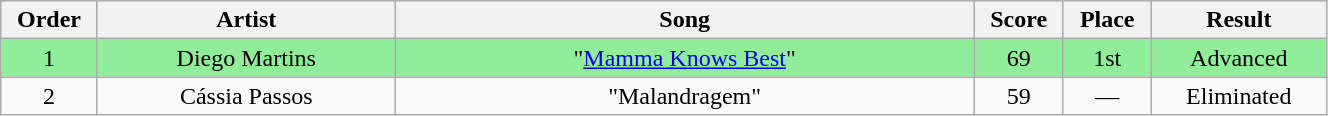<table class="wikitable" style="text-align:center; width:70%;">
<tr>
<th scope="col" width="05%">Order</th>
<th scope="col" width="17%">Artist</th>
<th scope="col" width="33%">Song</th>
<th scope="col" width="05%">Score</th>
<th scope="col" width="05%">Place</th>
<th scope="col" width="10%">Result</th>
</tr>
<tr bgcolor="#90ee9b">
<td>1</td>
<td>Diego Martins</td>
<td>"<a href='#'>Mamma Knows Best</a>"</td>
<td>69</td>
<td>1st</td>
<td>Advanced</td>
</tr>
<tr>
<td>2</td>
<td>Cássia Passos</td>
<td>"Malandragem"</td>
<td>59</td>
<td>—</td>
<td>Eliminated</td>
</tr>
</table>
